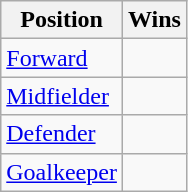<table class="wikitable sortable" style="border-collapse:collapse">
<tr>
<th>Position</th>
<th>Wins</th>
</tr>
<tr>
<td><a href='#'>Forward</a></td>
<td align="center"></td>
</tr>
<tr>
<td><a href='#'>Midfielder</a></td>
<td align="center"></td>
</tr>
<tr>
<td><a href='#'>Defender</a></td>
<td align="center"></td>
</tr>
<tr>
<td><a href='#'>Goalkeeper</a></td>
<td align="center"></td>
</tr>
</table>
